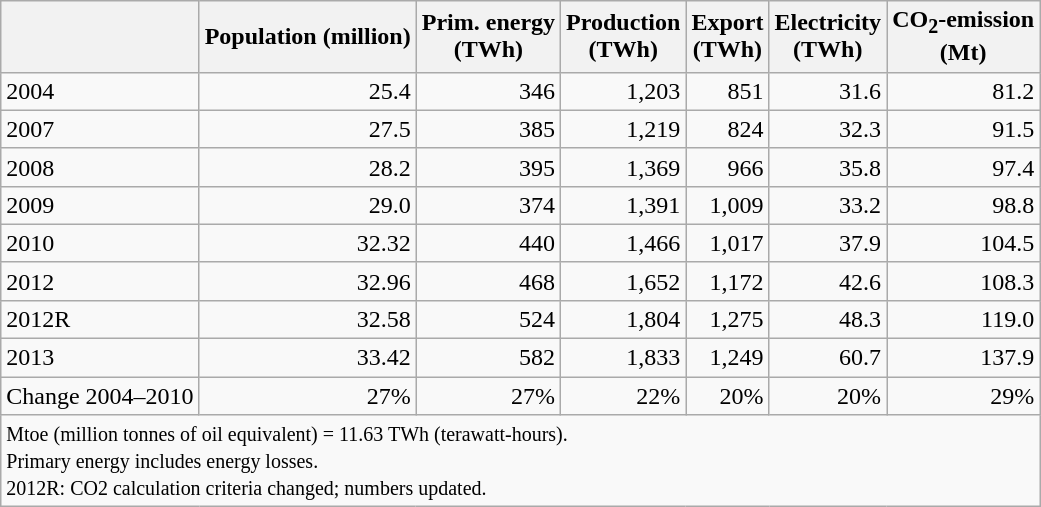<table class="wikitable" style="text-align:right">
<tr>
<th></th>
<th>Population (million)</th>
<th>Prim. energy <br>(TWh)</th>
<th>Production <br>(TWh)</th>
<th>Export <br>(TWh)</th>
<th>Electricity <br>(TWh)</th>
<th>CO<sub>2</sub>-emission <br>(Mt)</th>
</tr>
<tr>
<td align="left">2004</td>
<td>25.4</td>
<td>346</td>
<td>1,203</td>
<td>851</td>
<td>31.6</td>
<td>81.2</td>
</tr>
<tr>
<td align="left">2007</td>
<td>27.5</td>
<td>385</td>
<td>1,219</td>
<td>824</td>
<td>32.3</td>
<td>91.5</td>
</tr>
<tr>
<td align="left">2008</td>
<td>28.2</td>
<td>395</td>
<td>1,369</td>
<td>966</td>
<td>35.8</td>
<td>97.4</td>
</tr>
<tr>
<td align="left">2009</td>
<td>29.0</td>
<td>374</td>
<td>1,391</td>
<td>1,009</td>
<td>33.2</td>
<td>98.8</td>
</tr>
<tr>
<td align="left">2010</td>
<td>32.32</td>
<td>440</td>
<td>1,466</td>
<td>1,017</td>
<td>37.9</td>
<td>104.5</td>
</tr>
<tr>
<td align="left">2012</td>
<td>32.96</td>
<td>468</td>
<td>1,652</td>
<td>1,172</td>
<td>42.6</td>
<td>108.3</td>
</tr>
<tr>
<td align="left">2012R</td>
<td>32.58</td>
<td>524</td>
<td>1,804</td>
<td>1,275</td>
<td>48.3</td>
<td>119.0</td>
</tr>
<tr>
<td align="left">2013</td>
<td>33.42</td>
<td>582</td>
<td>1,833</td>
<td>1,249</td>
<td>60.7</td>
<td>137.9</td>
</tr>
<tr>
<td align="left">Change 2004–2010</td>
<td>27%</td>
<td>27%</td>
<td>22%</td>
<td>20%</td>
<td>20%</td>
<td>29%</td>
</tr>
<tr>
<td colspan="7" align="left"><small>Mtoe (million tonnes of oil equivalent) = 11.63 TWh (terawatt-hours).<br>Primary energy includes energy losses.<br>2012R: CO2 calculation criteria changed; numbers updated.</small></td>
</tr>
</table>
